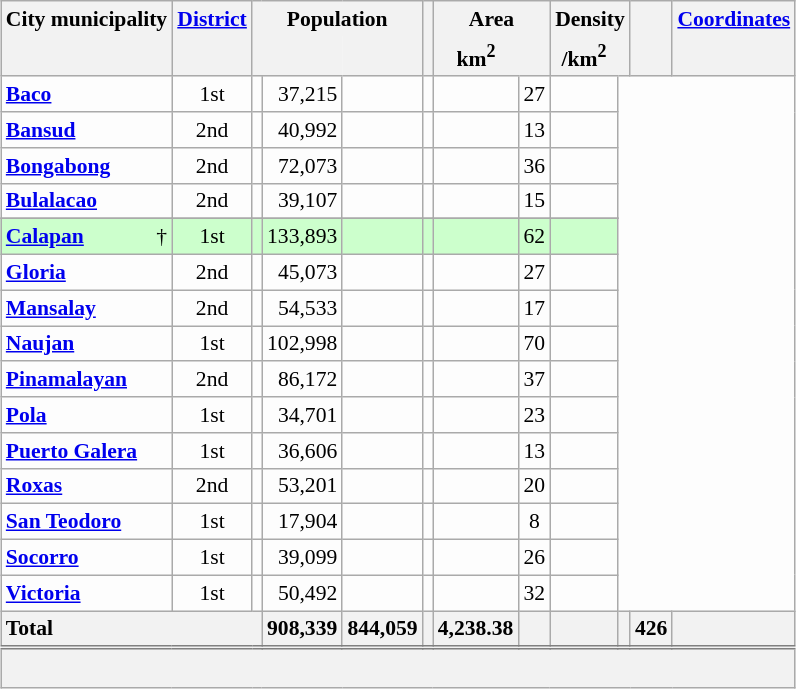<table class="wikitable sortable" style="margin:auto;table-layout:fixed;text-align:right;background-color:#FDFDFD;font-size:90%;border-collapse:collapse;">
<tr>
<th scope="col" style="border-bottom:none;" class="unsortable" colspan=2>City  municipality</th>
<th scope="col" style="border-bottom:none;" class="unsortable"><a href='#'>District</a></th>
<th scope="col" style="border-bottom:none;" class="unsortable" colspan=3>Population</th>
<th scope="col" style="border-bottom:none;" class="unsortable"></th>
<th scope="col" style="border-bottom:none;" class="unsortable" colspan=2>Area</th>
<th scope="col" style="border-bottom:none;" class="unsortable" colspan=2>Density</th>
<th scope="col" style="border-bottom:none;" class="unsortable"></th>
<th scope="col" style="border-bottom:none;" class="unsortable"><a href='#'>Coordinates</a></th>
</tr>
<tr>
<th scope="col" style="border-top:none;" colspan=2></th>
<th scope="col" style="border-top:none;"></th>
<th scope="col" style="border-style:hidden hidden solid solid;" colspan=2></th>
<th scope="col" style="border-style:hidden solid solid hidden;"></th>
<th scope="col" style="border-top:none;"></th>
<th scope="col" style="border-style:hidden hidden solid solid;">km<sup>2</sup></th>
<th scope="col" style="border-style:hidden solid solid hidden;" class="unsortable"></th>
<th scope="col" style="border-style:hidden hidden solid solid;">/km<sup>2</sup></th>
<th scope="col" style="border-style:hidden solid solid hidden;" class="unsortable"></th>
<th scope="col" style="border-top:none;"></th>
<th scope="col" style="border-top:none;"></th>
</tr>
<tr>
<th scope="row" style="text-align:left;background-color:initial;" colspan=2><a href='#'>Baco</a></th>
<td style="text-align:center;">1st</td>
<td></td>
<td>37,215</td>
<td></td>
<td></td>
<td></td>
<td style="text-align:center;">27</td>
<td style="text-align:center;"></td>
</tr>
<tr>
<th scope="row" style="text-align:left;background-color:initial;" colspan=2><a href='#'>Bansud</a></th>
<td style="text-align:center;">2nd</td>
<td></td>
<td>40,992</td>
<td></td>
<td></td>
<td></td>
<td style="text-align:center;">13</td>
<td style="text-align:center;"></td>
</tr>
<tr>
<th scope="row" style="text-align:left;background-color:initial;" colspan=2><a href='#'>Bongabong</a></th>
<td style="text-align:center;">2nd</td>
<td></td>
<td>72,073</td>
<td></td>
<td></td>
<td></td>
<td style="text-align:center;">36</td>
<td style="text-align:center;"></td>
</tr>
<tr>
<th scope="row" style="text-align:left;background-color:initial;" colspan=2><a href='#'>Bulalacao </a></th>
<td style="text-align:center;">2nd</td>
<td></td>
<td>39,107</td>
<td></td>
<td></td>
<td></td>
<td style="text-align:center;">15</td>
<td style="text-align:center;"></td>
</tr>
<tr>
</tr>
<tr style="background-color:#CCFFCC;">
<th scope="row" style="text-align:left;background-color:#CCFFCC;border-right:0;"><a href='#'>Calapan</a></th>
<td style="text-align:right;border-left:0;">†</td>
<td style="text-align:center;">1st</td>
<td></td>
<td>133,893</td>
<td></td>
<td></td>
<td></td>
<td style="text-align:center;">62</td>
<td style="text-align:center;"></td>
</tr>
<tr>
<th scope="row" style="text-align:left;background-color:initial;" colspan=2><a href='#'>Gloria</a></th>
<td style="text-align:center;">2nd</td>
<td></td>
<td>45,073</td>
<td></td>
<td></td>
<td></td>
<td style="text-align:center;">27</td>
<td style="text-align:center;"></td>
</tr>
<tr>
<th scope="row" style="text-align:left;background-color:initial;" colspan=2><a href='#'>Mansalay</a></th>
<td style="text-align:center;">2nd</td>
<td></td>
<td>54,533</td>
<td></td>
<td></td>
<td></td>
<td style="text-align:center;">17</td>
<td style="text-align:center;"></td>
</tr>
<tr>
<th scope="row" style="text-align:left;background-color:initial;" colspan=2><a href='#'>Naujan</a></th>
<td style="text-align:center;">1st</td>
<td></td>
<td>102,998</td>
<td></td>
<td></td>
<td></td>
<td style="text-align:center;">70</td>
<td style="text-align:center;"></td>
</tr>
<tr>
<th scope="row" style="text-align:left;background-color:initial;" colspan=2><a href='#'>Pinamalayan</a></th>
<td style="text-align:center;">2nd</td>
<td></td>
<td>86,172</td>
<td></td>
<td></td>
<td></td>
<td style="text-align:center;">37</td>
<td style="text-align:center;"></td>
</tr>
<tr>
<th scope="row" style="text-align:left;background-color:initial;" colspan=2><a href='#'>Pola</a></th>
<td style="text-align:center;">1st</td>
<td></td>
<td>34,701</td>
<td></td>
<td></td>
<td></td>
<td style="text-align:center;">23</td>
<td style="text-align:center;"></td>
</tr>
<tr>
<th scope="row" style="text-align:left;background-color:initial;" colspan=2><a href='#'>Puerto Galera</a></th>
<td style="text-align:center;">1st</td>
<td></td>
<td>36,606</td>
<td></td>
<td></td>
<td></td>
<td style="text-align:center;">13</td>
<td style="text-align:center;"></td>
</tr>
<tr>
<th scope="row" style="text-align:left;background-color:initial;" colspan=2><a href='#'>Roxas</a></th>
<td style="text-align:center;">2nd</td>
<td></td>
<td>53,201</td>
<td></td>
<td></td>
<td></td>
<td style="text-align:center;">20</td>
<td style="text-align:center;"></td>
</tr>
<tr>
<th scope="row" style="text-align:left;background-color:initial;" colspan=2><a href='#'>San Teodoro</a></th>
<td style="text-align:center;">1st</td>
<td></td>
<td>17,904</td>
<td></td>
<td></td>
<td></td>
<td style="text-align:center;">8</td>
<td style="text-align:center;"></td>
</tr>
<tr>
<th scope="row" style="text-align:left;background-color:initial;" colspan=2><a href='#'>Socorro</a></th>
<td style="text-align:center;">1st</td>
<td></td>
<td>39,099</td>
<td></td>
<td></td>
<td></td>
<td style="text-align:center;">26</td>
<td style="text-align:center;"></td>
</tr>
<tr>
<th scope="row" style="text-align:left;background-color:initial;" colspan=2><a href='#'>Victoria</a></th>
<td style="text-align:center;">1st</td>
<td></td>
<td>50,492</td>
<td></td>
<td></td>
<td></td>
<td style="text-align:center;">32</td>
<td style="text-align:center;"></td>
</tr>
<tr class="sortbottom">
<th scope="row" colspan=4 style="text-align:left;">Total</th>
<th scope="col" style="text-align:right;">908,339</th>
<th scope="col" style="text-align:right;">844,059</th>
<th scope="col" style="text-align:right;"></th>
<th scope="col" style="text-align:right;">4,238.38</th>
<th scope="col"></th>
<th scope="col" style="text-align:right;"></th>
<th scope="col" style="text-align:right;"></th>
<th scope="col">426</th>
<th scope="col" style="font-style:italic;"></th>
</tr>
<tr class="sortbottom" style="background-color:#F2F2F2;border-top:double grey;line-height:1.3em;">
<td colspan="13"><br></td>
</tr>
</table>
